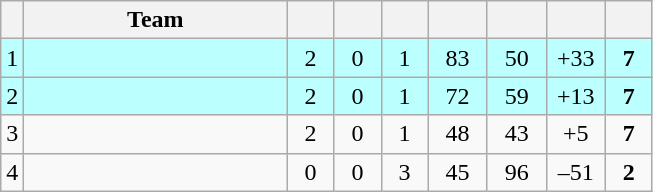<table class="wikitable" style="text-align:center;">
<tr>
<th style="width:1.5.em;"></th>
<th style="width:10.5em;">Team</th>
<th style="width:1.5em;"></th>
<th style="width:1.5em;"></th>
<th style="width:1.5em;"></th>
<th style="width:2.0em;"></th>
<th style="width:2.0em;"></th>
<th style="width:2.0em;"></th>
<th style="width:1.5em;"></th>
</tr>
<tr bgcolor=#bff>
<td>1</td>
<td align="left"></td>
<td>2</td>
<td>0</td>
<td>1</td>
<td>83</td>
<td>50</td>
<td>+33</td>
<td><strong>7</strong></td>
</tr>
<tr bgcolor=#bff>
<td>2</td>
<td align="left"></td>
<td>2</td>
<td>0</td>
<td>1</td>
<td>72</td>
<td>59</td>
<td>+13</td>
<td><strong>7</strong></td>
</tr>
<tr>
<td>3</td>
<td align="left"></td>
<td>2</td>
<td>0</td>
<td>1</td>
<td>48</td>
<td>43</td>
<td>+5</td>
<td><strong>7</strong></td>
</tr>
<tr>
<td>4</td>
<td align="left"></td>
<td>0</td>
<td>0</td>
<td>3</td>
<td>45</td>
<td>96</td>
<td>–51</td>
<td><strong>2</strong></td>
</tr>
</table>
